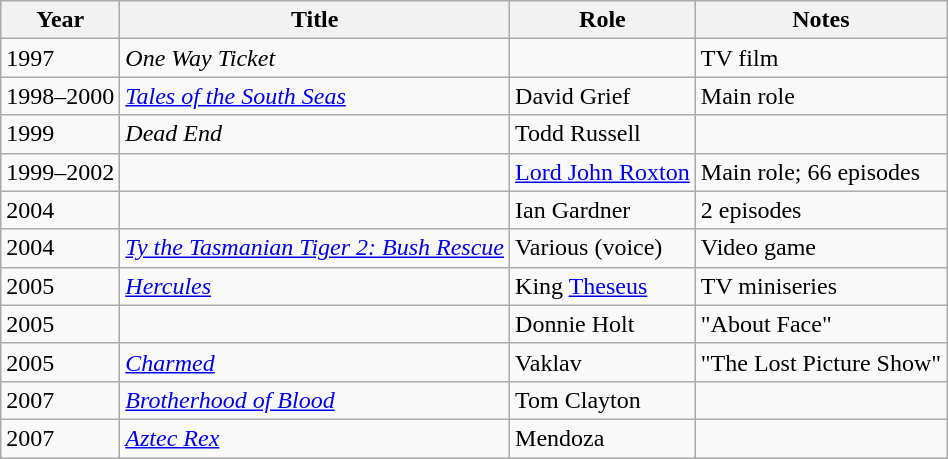<table class="wikitable sortable">
<tr>
<th>Year</th>
<th>Title</th>
<th>Role</th>
<th class="unsortable">Notes</th>
</tr>
<tr>
<td>1997</td>
<td><em>One Way Ticket</em></td>
<td></td>
<td>TV film</td>
</tr>
<tr>
<td>1998–2000</td>
<td><em><a href='#'>Tales of the South Seas</a></em></td>
<td>David Grief</td>
<td>Main role</td>
</tr>
<tr>
<td>1999</td>
<td><em>Dead End</em></td>
<td>Todd Russell</td>
<td></td>
</tr>
<tr>
<td>1999–2002</td>
<td><em></em></td>
<td><a href='#'>Lord John Roxton</a></td>
<td>Main role; 66 episodes</td>
</tr>
<tr>
<td>2004</td>
<td><em></em></td>
<td>Ian Gardner</td>
<td>2 episodes</td>
</tr>
<tr>
<td>2004</td>
<td><em><a href='#'>Ty the Tasmanian Tiger 2: Bush Rescue</a></em></td>
<td>Various (voice)</td>
<td>Video game</td>
</tr>
<tr>
<td>2005</td>
<td><em><a href='#'>Hercules</a></em></td>
<td>King <a href='#'>Theseus</a></td>
<td>TV miniseries</td>
</tr>
<tr>
<td>2005</td>
<td><em></em></td>
<td>Donnie Holt</td>
<td>"About Face"</td>
</tr>
<tr>
<td>2005</td>
<td><em><a href='#'>Charmed</a></em></td>
<td>Vaklav</td>
<td>"The Lost Picture Show"</td>
</tr>
<tr>
<td>2007</td>
<td><em><a href='#'>Brotherhood of Blood</a></em></td>
<td>Tom Clayton</td>
<td></td>
</tr>
<tr>
<td>2007</td>
<td><em><a href='#'>Aztec Rex</a></em></td>
<td>Mendoza</td>
<td></td>
</tr>
</table>
